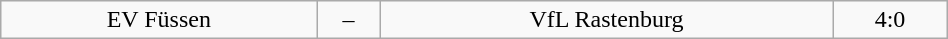<table class="wikitable" width="50%">
<tr align="center">
<td>EV Füssen</td>
<td>–</td>
<td>VfL Rastenburg</td>
<td>4:0</td>
</tr>
</table>
